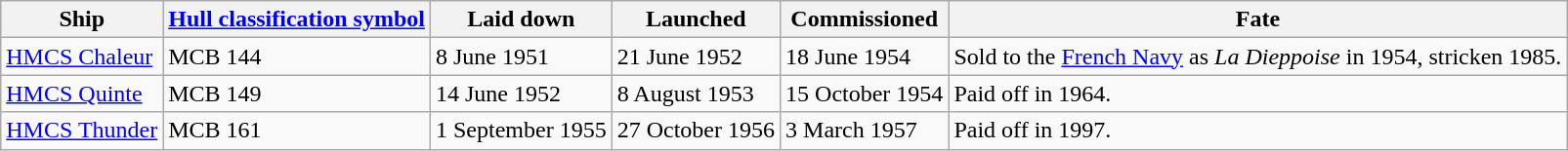<table class="wikitable">
<tr>
<th>Ship</th>
<th><a href='#'>Hull classification symbol</a></th>
<th>Laid down</th>
<th>Launched</th>
<th>Commissioned</th>
<th>Fate</th>
</tr>
<tr>
<td><a href='#'>HMCS Chaleur</a></td>
<td>MCB 144</td>
<td>8 June 1951</td>
<td>21 June 1952</td>
<td>18 June 1954</td>
<td>Sold to the <a href='#'>French Navy</a> as <em>La Dieppoise</em> in 1954, stricken 1985.</td>
</tr>
<tr>
<td><a href='#'>HMCS Quinte</a></td>
<td>MCB 149</td>
<td>14 June 1952</td>
<td>8 August 1953</td>
<td>15 October 1954</td>
<td>Paid off in 1964.</td>
</tr>
<tr>
<td><a href='#'>HMCS Thunder</a></td>
<td>MCB 161</td>
<td>1 September 1955</td>
<td>27 October 1956</td>
<td>3 March 1957</td>
<td>Paid off in 1997.</td>
</tr>
</table>
